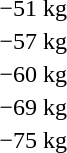<table>
<tr>
<td>−51 kg</td>
<td></td>
<td></td>
<td></td>
</tr>
<tr>
<td rowspan=2>−57 kg</td>
<td rowspan=2></td>
<td rowspan=2></td>
<td></td>
</tr>
<tr>
<td></td>
</tr>
<tr>
<td rowspan=2>−60 kg</td>
<td rowspan=2></td>
<td rowspan=2></td>
<td></td>
</tr>
<tr>
<td></td>
</tr>
<tr>
<td rowspan=2>−69 kg</td>
<td rowspan=2></td>
<td rowspan=2></td>
<td></td>
</tr>
<tr>
<td></td>
</tr>
<tr>
<td rowspan=2>−75 kg</td>
<td rowspan=2></td>
<td rowspan=2></td>
<td></td>
</tr>
<tr>
<td></td>
</tr>
</table>
